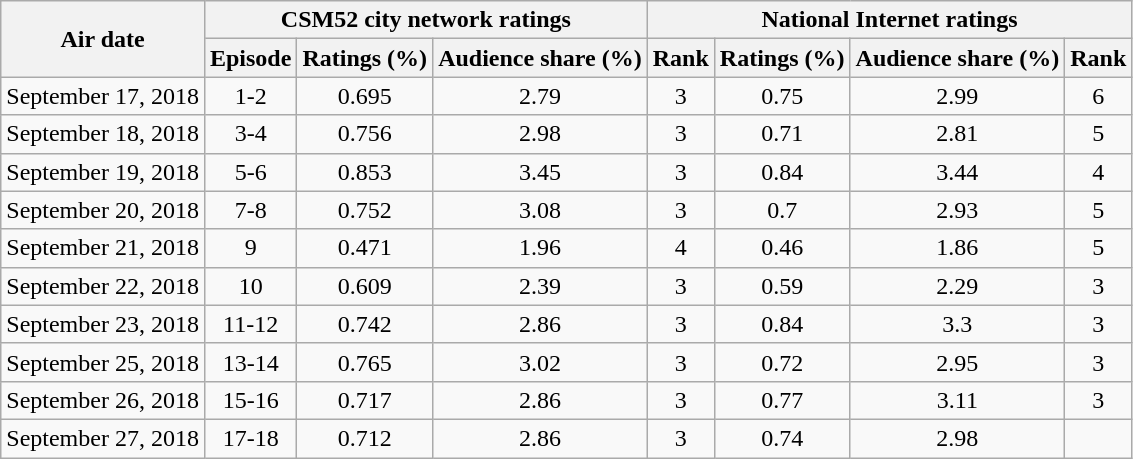<table class="wikitable sortable mw-collapsible mw-collapsed jquery-tablesorter" style="text-align:center">
<tr>
<th rowspan="2">Air date</th>
<th colspan="3">CSM52 city network ratings</th>
<th colspan="4" rowspan="1">National Internet ratings</th>
</tr>
<tr>
<th>Episode</th>
<th>Ratings (%)</th>
<th>Audience share (%)</th>
<th>Rank</th>
<th>Ratings (%)</th>
<th>Audience share (%)</th>
<th>Rank</th>
</tr>
<tr>
<td>September 17, 2018</td>
<td>1-2</td>
<td>0.695</td>
<td>2.79</td>
<td>3</td>
<td>0.75</td>
<td>2.99</td>
<td>6</td>
</tr>
<tr>
<td>September 18, 2018</td>
<td>3-4</td>
<td>0.756</td>
<td>2.98</td>
<td>3</td>
<td>0.71</td>
<td>2.81</td>
<td>5</td>
</tr>
<tr>
<td>September 19, 2018</td>
<td>5-6</td>
<td>0.853</td>
<td>3.45</td>
<td>3</td>
<td>0.84</td>
<td>3.44</td>
<td>4</td>
</tr>
<tr>
<td>September 20, 2018</td>
<td>7-8</td>
<td>0.752</td>
<td>3.08</td>
<td>3</td>
<td>0.7</td>
<td>2.93</td>
<td>5</td>
</tr>
<tr>
<td>September 21, 2018</td>
<td>9</td>
<td>0.471</td>
<td>1.96</td>
<td>4</td>
<td>0.46</td>
<td>1.86</td>
<td>5</td>
</tr>
<tr>
<td>September 22, 2018</td>
<td>10</td>
<td>0.609</td>
<td>2.39</td>
<td>3</td>
<td>0.59</td>
<td>2.29</td>
<td>3</td>
</tr>
<tr>
<td>September 23, 2018</td>
<td>11-12</td>
<td>0.742</td>
<td>2.86</td>
<td>3</td>
<td>0.84</td>
<td>3.3</td>
<td>3</td>
</tr>
<tr>
<td>September 25, 2018</td>
<td>13-14</td>
<td>0.765</td>
<td>3.02</td>
<td>3</td>
<td>0.72</td>
<td>2.95</td>
<td>3</td>
</tr>
<tr>
<td>September 26, 2018</td>
<td>15-16</td>
<td>0.717</td>
<td>2.86</td>
<td>3</td>
<td>0.77</td>
<td>3.11</td>
<td>3</td>
</tr>
<tr>
<td>September 27, 2018</td>
<td>17-18</td>
<td>0.712</td>
<td>2.86</td>
<td>3</td>
<td>0.74</td>
<td>2.98<br></td>
<td></td>
</tr>
</table>
